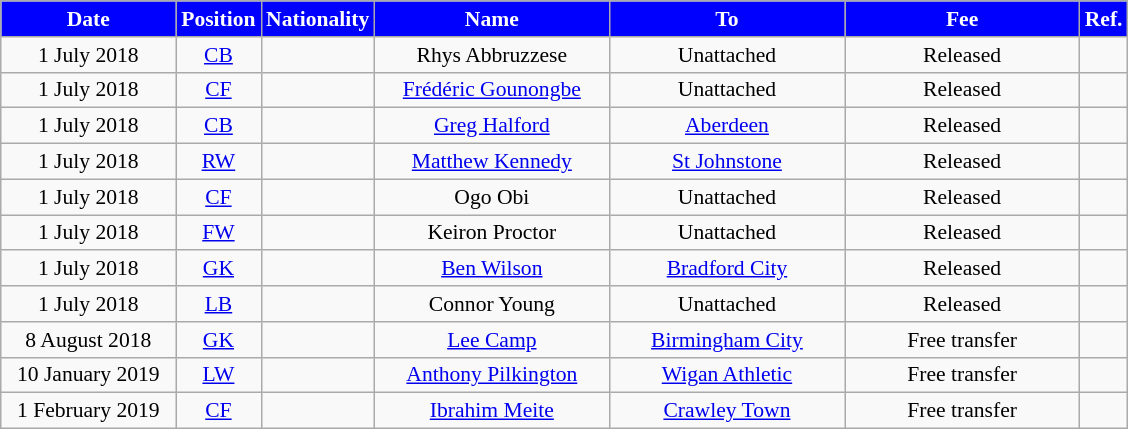<table class="wikitable"  style="text-align:center; font-size:90%; ">
<tr>
<th style="background:#0000FF; color:white; width:110px;">Date</th>
<th style="background:#0000FF; color:white; width:50px;">Position</th>
<th style="background:#0000FF; color:white; width:50px;">Nationality</th>
<th style="background:#0000FF; color:white; width:150px;">Name</th>
<th style="background:#0000FF; color:white; width:150px;">To</th>
<th style="background:#0000FF; color:white; width:150px;">Fee</th>
<th style="background:#0000FF; color:white; width:25px;">Ref.</th>
</tr>
<tr>
<td>1 July 2018</td>
<td><a href='#'>CB</a></td>
<td></td>
<td>Rhys Abbruzzese</td>
<td>Unattached</td>
<td>Released</td>
<td></td>
</tr>
<tr>
<td>1 July 2018</td>
<td><a href='#'>CF</a></td>
<td></td>
<td><a href='#'>Frédéric Gounongbe</a></td>
<td>Unattached</td>
<td>Released</td>
<td></td>
</tr>
<tr>
<td>1 July 2018</td>
<td><a href='#'>CB</a></td>
<td></td>
<td><a href='#'>Greg Halford</a></td>
<td> <a href='#'>Aberdeen</a></td>
<td>Released</td>
<td></td>
</tr>
<tr>
<td>1 July 2018</td>
<td><a href='#'>RW</a></td>
<td></td>
<td><a href='#'>Matthew Kennedy</a></td>
<td> <a href='#'>St Johnstone</a></td>
<td>Released</td>
<td></td>
</tr>
<tr>
<td>1 July 2018</td>
<td><a href='#'>CF</a></td>
<td></td>
<td>Ogo Obi</td>
<td>Unattached</td>
<td>Released</td>
<td></td>
</tr>
<tr>
<td>1 July 2018</td>
<td><a href='#'>FW</a></td>
<td></td>
<td>Keiron Proctor</td>
<td>Unattached</td>
<td>Released</td>
<td></td>
</tr>
<tr>
<td>1 July 2018</td>
<td><a href='#'>GK</a></td>
<td></td>
<td><a href='#'>Ben Wilson</a></td>
<td><a href='#'>Bradford City</a></td>
<td>Released</td>
<td></td>
</tr>
<tr>
<td>1 July 2018</td>
<td><a href='#'>LB</a></td>
<td></td>
<td>Connor Young</td>
<td>Unattached</td>
<td>Released</td>
<td></td>
</tr>
<tr>
<td>8 August 2018</td>
<td><a href='#'>GK</a></td>
<td></td>
<td><a href='#'>Lee Camp</a></td>
<td><a href='#'>Birmingham City</a></td>
<td>Free transfer</td>
<td></td>
</tr>
<tr>
<td>10 January 2019</td>
<td><a href='#'>LW</a></td>
<td></td>
<td><a href='#'>Anthony Pilkington</a></td>
<td><a href='#'>Wigan Athletic</a></td>
<td>Free transfer</td>
<td></td>
</tr>
<tr>
<td>1 February 2019</td>
<td><a href='#'>CF</a></td>
<td></td>
<td><a href='#'>Ibrahim Meite</a></td>
<td><a href='#'>Crawley Town</a></td>
<td>Free transfer</td>
<td></td>
</tr>
</table>
